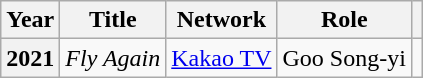<table class="wikitable plainrowheaders sortable">
<tr>
<th scope="col">Year</th>
<th scope="col">Title</th>
<th scope="col">Network</th>
<th scope="col">Role</th>
<th scope="col" class="unsortable"></th>
</tr>
<tr>
<th scope="row">2021</th>
<td><em>Fly Again</em></td>
<td><a href='#'>Kakao TV</a></td>
<td>Goo Song-yi</td>
<td></td>
</tr>
</table>
